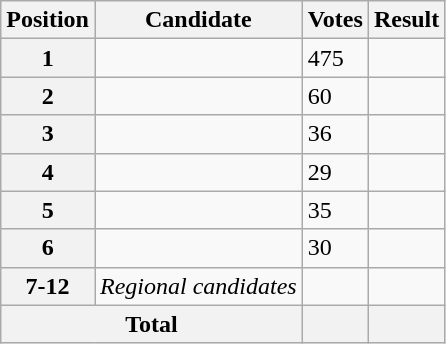<table class="wikitable sortable col3right">
<tr>
<th scope="col">Position</th>
<th scope="col">Candidate</th>
<th scope="col">Votes</th>
<th scope="col">Result</th>
</tr>
<tr>
<th scope="row">1</th>
<td></td>
<td>475</td>
<td></td>
</tr>
<tr>
<th scope="row">2</th>
<td></td>
<td>60</td>
<td></td>
</tr>
<tr>
<th scope="row">3</th>
<td></td>
<td>36</td>
<td></td>
</tr>
<tr>
<th scope="row">4</th>
<td></td>
<td>29</td>
<td></td>
</tr>
<tr>
<th scope="row">5</th>
<td></td>
<td>35</td>
<td></td>
</tr>
<tr>
<th scope="row">6</th>
<td></td>
<td>30</td>
<td></td>
</tr>
<tr>
<th scope="row">7-12</th>
<td><em>Regional candidates</em></td>
<td></td>
<td></td>
</tr>
<tr class="sortbottom">
<th scope="row" colspan="2">Total</th>
<th></th>
<th></th>
</tr>
</table>
